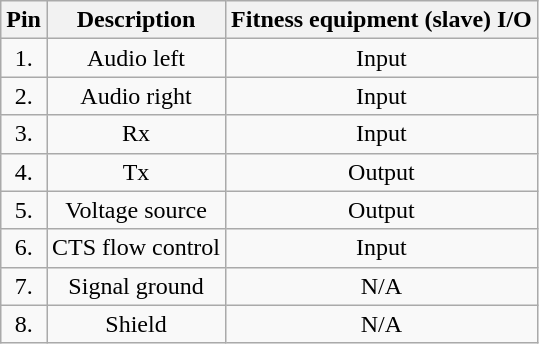<table class="wikitable">
<tr>
<th>Pin</th>
<th>Description</th>
<th>Fitness equipment (slave) I/O</th>
</tr>
<tr align="center">
<td>1.</td>
<td>Audio left</td>
<td>Input</td>
</tr>
<tr align="center">
<td>2.</td>
<td>Audio right</td>
<td>Input</td>
</tr>
<tr align="center">
<td>3.</td>
<td>Rx</td>
<td>Input</td>
</tr>
<tr align="center">
<td>4.</td>
<td>Tx</td>
<td>Output</td>
</tr>
<tr align="center">
<td>5.</td>
<td>Voltage source</td>
<td>Output</td>
</tr>
<tr align="center">
<td>6.</td>
<td>CTS flow control</td>
<td>Input</td>
</tr>
<tr align="center">
<td>7.</td>
<td>Signal ground</td>
<td>N/A</td>
</tr>
<tr align="center">
<td>8.</td>
<td>Shield</td>
<td>N/A</td>
</tr>
</table>
